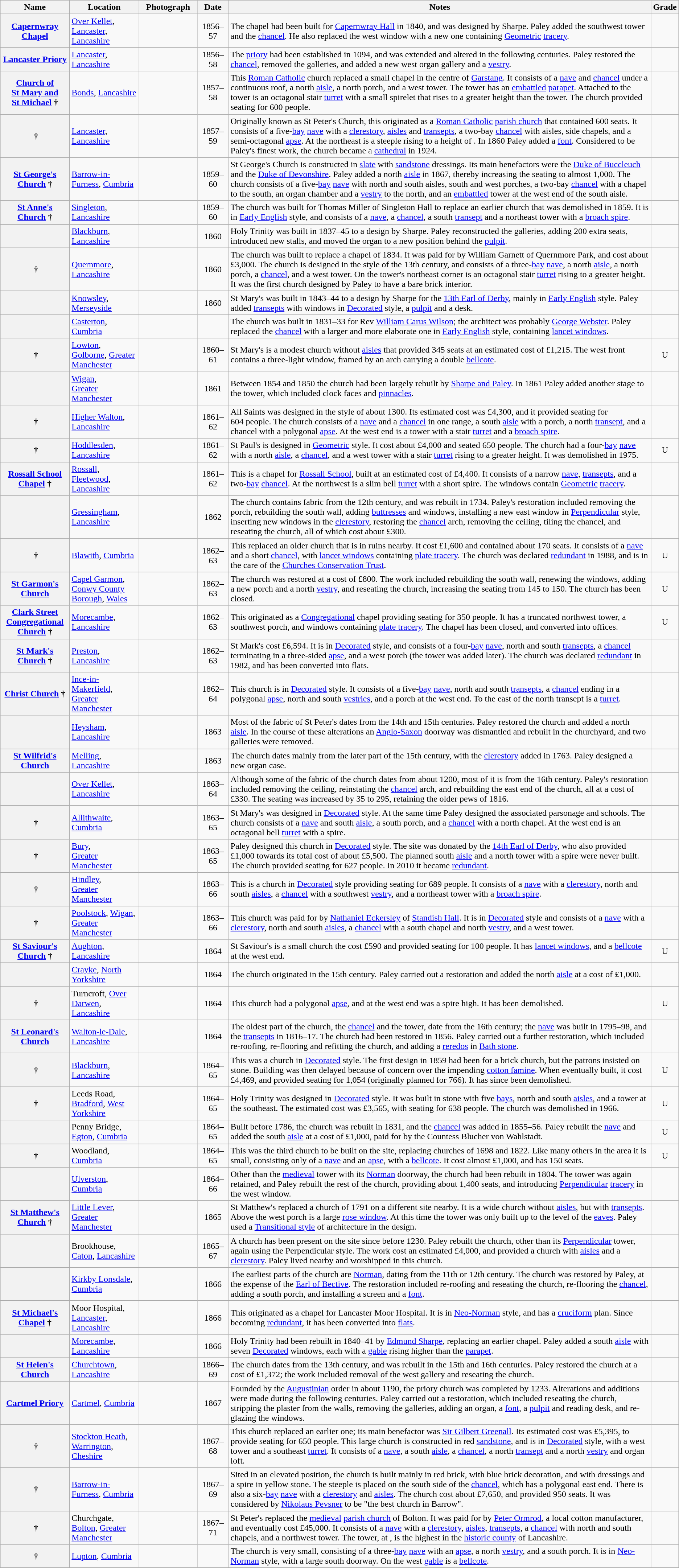<table class="wikitable sortable plainrowheaders">
<tr>
<th scope="col" style="width:120px">Name</th>
<th scope="col" style="width:120px">Location</th>
<th scope="col" style="width:100px" class="unsortable">Photograph</th>
<th scope="col" style="width:50px">Date</th>
<th scope="col" class="unsortable">Notes</th>
<th scope="col" style="width:24px">Grade</th>
</tr>
<tr>
<th scope="row"><a href='#'>Capernwray Chapel</a></th>
<td><a href='#'>Over Kellet</a>, <a href='#'>Lancaster</a>, <a href='#'>Lancashire</a><br><small></small></td>
<td></td>
<td align="center">1856–57</td>
<td>The chapel had been built for <a href='#'>Capernwray Hall</a> in 1840, and was designed by Sharpe. Paley added the southwest tower and the <a href='#'>chancel</a>. He also replaced the west window with a new one containing <a href='#'>Geometric</a> <a href='#'>tracery</a>.</td>
<td align="center" ></td>
</tr>
<tr>
<th scope="row"><a href='#'>Lancaster Priory</a></th>
<td><a href='#'>Lancaster</a>, <a href='#'>Lancashire</a><small><br></small></td>
<td></td>
<td align="center">1856–58</td>
<td>The <a href='#'>priory</a> had been established in 1094, and was extended and altered in the following centuries. Paley restored the <a href='#'>chancel</a>, removed the galleries, and added a new west organ gallery and a <a href='#'>vestry</a>.</td>
<td align="center" ></td>
</tr>
<tr>
<th scope="row"><a href='#'>Church of St Mary and St Michael</a> †</th>
<td><a href='#'>Bonds</a>, <a href='#'>Lancashire</a><small><br></small></td>
<td></td>
<td align="center">1857–58</td>
<td>This <a href='#'>Roman Catholic</a> church replaced a small chapel in the centre of <a href='#'>Garstang</a>. It consists of a <a href='#'>nave</a> and <a href='#'>chancel</a> under a continuous roof, a north <a href='#'>aisle</a>, a north porch, and a west tower. The tower has an <a href='#'>embattled</a> <a href='#'>parapet</a>. Attached to the tower is an octagonal stair <a href='#'>turret</a> with a small spirelet that rises to a greater height than the tower. The church provided seating for 600 people.</td>
<td align="center" ></td>
</tr>
<tr>
<th scope="row"> †</th>
<td><a href='#'>Lancaster</a>, <a href='#'>Lancashire</a><small><br></small></td>
<td></td>
<td align="center">1857–59</td>
<td>Originally known as St Peter's Church, this originated as a <a href='#'>Roman Catholic</a> <a href='#'>parish church</a> that contained 600 seats. It consists of a five-<a href='#'>bay</a> <a href='#'>nave</a> with a <a href='#'>clerestory</a>, <a href='#'>aisles</a> and <a href='#'>transepts</a>, a two-bay <a href='#'>chancel</a> with aisles, side chapels, and a semi-octagonal <a href='#'>apse</a>. At the northeast is a steeple rising to a height of . In 1860 Paley added a <a href='#'>font</a>. Considered to be Paley's finest work, the church became a <a href='#'>cathedral</a> in 1924.</td>
<td align="center" ></td>
</tr>
<tr>
<th scope="row"><a href='#'>St George's Church</a> †</th>
<td><a href='#'>Barrow-in-Furness</a>, <a href='#'>Cumbria</a><small><br></small></td>
<td></td>
<td align="center">1859–60</td>
<td>St George's Church is constructed in <a href='#'>slate</a> with <a href='#'>sandstone</a> dressings. Its main benefactors were the <a href='#'>Duke of Buccleuch</a> and the <a href='#'>Duke of Devonshire</a>. Paley added a north <a href='#'>aisle</a> in 1867, thereby increasing the seating to almost 1,000. The church consists of a five-<a href='#'>bay</a> <a href='#'>nave</a> with north and south aisles, south and west porches, a two-bay <a href='#'>chancel</a> with a chapel to the south, an organ chamber and a <a href='#'>vestry</a> to the north, and an <a href='#'>embattled</a> tower at the west end of the south aisle.</td>
<td align="center" ></td>
</tr>
<tr>
<th scope="row"><a href='#'>St Anne's Church</a> †</th>
<td><a href='#'>Singleton</a>, <a href='#'>Lancashire</a><small><br></small></td>
<td></td>
<td align="center">1859–60</td>
<td>The church was built for Thomas Miller of Singleton Hall to replace an earlier church that was demolished in 1859. It is in <a href='#'>Early English</a> style, and consists of a <a href='#'>nave</a>, a <a href='#'>chancel</a>, a south <a href='#'>transept</a> and a northeast tower with a <a href='#'>broach spire</a>.</td>
<td align="center" ></td>
</tr>
<tr>
<th scope="row"></th>
<td><a href='#'>Blackburn</a>, <a href='#'>Lancashire</a><br><small></small></td>
<td></td>
<td align="center">1860</td>
<td>Holy Trinity was built in 1837–45 to a design by Sharpe. Paley reconstructed the galleries, adding 200 extra seats, introduced new stalls, and moved the organ to a new position behind the <a href='#'>pulpit</a>.</td>
<td align="center" ></td>
</tr>
<tr>
<th scope="row"> †</th>
<td><a href='#'>Quernmore</a>, <a href='#'>Lancashire</a><small><br></small></td>
<td></td>
<td align="center">1860</td>
<td>The church was built to replace a chapel of 1834. It was paid for by William Garnett of Quernmore Park, and cost about £3,000. The church is designed in the style of the 13th century, and consists of a three-<a href='#'>bay</a> <a href='#'>nave</a>, a north <a href='#'>aisle</a>, a north porch, a <a href='#'>chancel</a>, and a west tower. On the tower's northeast corner is an octagonal stair <a href='#'>turret</a> rising to a greater height. It was the first church designed by Paley to have a bare brick interior.</td>
<td align="center" ></td>
</tr>
<tr>
<th scope="row"></th>
<td><a href='#'>Knowsley</a>, <a href='#'>Merseyside</a><small><br></small></td>
<td></td>
<td align="center">1860</td>
<td>St Mary's was built in 1843–44 to a design by Sharpe for the <a href='#'>13th Earl of Derby</a>, mainly in <a href='#'>Early English</a> style. Paley added <a href='#'>transepts</a> with windows in <a href='#'>Decorated</a> style, a <a href='#'>pulpit</a> and a desk.</td>
<td align="center" ></td>
</tr>
<tr>
<th scope="row"></th>
<td><a href='#'>Casterton</a>, <a href='#'>Cumbria</a><small><br></small></td>
<td></td>
<td align="center"></td>
<td>The church was built in 1831–33 for Rev <a href='#'>William Carus Wilson</a>; the architect was probably <a href='#'>George Webster</a>. Paley replaced the <a href='#'>chancel</a> with a larger and more elaborate one in <a href='#'>Early English</a> style, containing <a href='#'>lancet windows</a>.</td>
<td align="center" ></td>
</tr>
<tr>
<th scope="row"> †</th>
<td><a href='#'>Lowton</a>, <a href='#'>Golborne</a>, <a href='#'>Greater Manchester</a><small><br></small></td>
<td></td>
<td align="center">1860–61</td>
<td>St Mary's is a modest church without <a href='#'>aisles</a> that provided 345 seats at an estimated cost of £1,215. The west front contains a three-light window, framed by an arch carrying a double <a href='#'>bellcote</a>.</td>
<td align="center">U</td>
</tr>
<tr>
<th scope="row"></th>
<td><a href='#'>Wigan</a>,<br><a href='#'>Greater Manchester</a><small><br></small></td>
<td></td>
<td align="center">1861</td>
<td>Between 1854 and 1850 the church had been largely rebuilt by <a href='#'>Sharpe and Paley</a>. In 1861 Paley added another stage to the tower, which included clock faces and <a href='#'>pinnacles</a>.</td>
<td align="center" ></td>
</tr>
<tr>
<th scope="row"> †</th>
<td><a href='#'>Higher Walton</a>, <a href='#'>Lancashire</a><small><br></small></td>
<td></td>
<td align="center">1861–62</td>
<td>All Saints was designed in the style of about 1300. Its estimated cost was £4,300, and it provided seating for 604 people. The church consists of a <a href='#'>nave</a> and a <a href='#'>chancel</a> in one range, a south <a href='#'>aisle</a> with a porch, a north <a href='#'>transept</a>, and a chancel with a polygonal <a href='#'>apse</a>. At the west end is a tower with a stair <a href='#'>turret</a> and a <a href='#'>broach spire</a>.</td>
<td align="center" ></td>
</tr>
<tr>
<th scope="row"> †</th>
<td><a href='#'>Hoddlesden</a>, <a href='#'>Lancashire</a><small><br></small></td>
<td></td>
<td align="center">1861–62</td>
<td>St Paul's is designed in <a href='#'>Geometric</a> style. It cost about £4,000 and seated 650 people. The church had a four-<a href='#'>bay</a> <a href='#'>nave</a> with a north <a href='#'>aisle</a>, a <a href='#'>chancel</a>, and a west tower with a stair <a href='#'>turret</a> rising to a greater height. It was demolished in 1975.</td>
<td align="center">U</td>
</tr>
<tr>
<th scope="row"><a href='#'>Rossall School Chapel</a> †</th>
<td><a href='#'>Rossall</a>, <a href='#'>Fleetwood</a>, <a href='#'>Lancashire</a><small><br></small></td>
<td></td>
<td align="center">1861–62</td>
<td>This is a chapel for <a href='#'>Rossall School</a>, built at an estimated cost of £4,400. It consists of a narrow <a href='#'>nave</a>, <a href='#'>transepts</a>, and a two-<a href='#'>bay</a> <a href='#'>chancel</a>. At the northwest is a slim bell <a href='#'>turret</a> with a short spire. The windows contain <a href='#'>Geometric</a> <a href='#'>tracery</a>.</td>
<td align="center" ></td>
</tr>
<tr>
<th scope="row"></th>
<td><a href='#'>Gressingham</a>, <a href='#'>Lancashire</a><small><br></small></td>
<td></td>
<td align="center">1862</td>
<td>The church contains fabric from the 12th century, and was rebuilt in 1734. Paley's restoration included removing the porch, rebuilding the south wall, adding <a href='#'>buttresses</a> and windows, installing a new east window in <a href='#'>Perpendicular</a> style, inserting new windows in the <a href='#'>clerestory</a>, restoring the <a href='#'>chancel</a> arch, removing the ceiling, tiling the chancel, and reseating the church, all of which cost about £300.</td>
<td align="center" ></td>
</tr>
<tr>
<th scope="row"> †</th>
<td><a href='#'>Blawith</a>, <a href='#'>Cumbria</a><small><br></small></td>
<td></td>
<td align="center">1862–63</td>
<td>This replaced an older church that is in ruins nearby. It cost £1,600 and contained about 170 seats. It consists of a <a href='#'>nave</a> and a short <a href='#'>chancel</a>, with <a href='#'>lancet windows</a> containing <a href='#'>plate tracery</a>. The church was declared <a href='#'>redundant</a> in 1988, and is in the care of the <a href='#'>Churches Conservation Trust</a>.</td>
<td align="center">U</td>
</tr>
<tr>
<th scope="row"><a href='#'>St Garmon's Church</a></th>
<td><a href='#'>Capel Garmon</a>, <a href='#'>Conwy County Borough</a>, <a href='#'>Wales</a><small><br></small></td>
<td></td>
<td align="center">1862–63</td>
<td>The church was restored at a cost of £800. The work included rebuilding the south wall, renewing the windows, adding a new porch and a north <a href='#'>vestry</a>, and reseating the church, increasing the seating from 145 to 150. The church has been closed.</td>
<td align="center">U</td>
</tr>
<tr>
<th scope="row"><a href='#'>Clark Street Congregational Church</a> †</th>
<td><a href='#'>Morecambe</a>, <a href='#'>Lancashire</a><small><br></small></td>
<td></td>
<td align="center">1862–63</td>
<td>This originated as a <a href='#'>Congregational</a> chapel providing seating for 350 people. It has a truncated northwest tower, a southwest porch, and windows containing <a href='#'>plate tracery</a>. The chapel has been closed, and converted into offices.</td>
<td align="center">U</td>
</tr>
<tr>
<th scope="row"><a href='#'>St Mark's Church</a> †</th>
<td><a href='#'>Preston</a>, <a href='#'>Lancashire</a><small><br></small></td>
<td></td>
<td align="center">1862–63</td>
<td>St Mark's cost £6,594. It is in <a href='#'>Decorated</a> style, and consists of a four-<a href='#'>bay</a> <a href='#'>nave</a>, north and south <a href='#'>transepts</a>, a <a href='#'>chancel</a> terminating in a three-sided <a href='#'>apse</a>, and a west porch (the tower was added later). The church was declared <a href='#'>redundant</a> in 1982, and has been converted into flats.</td>
<td align="center" ></td>
</tr>
<tr>
<th scope="row"><a href='#'>Christ Church</a> †</th>
<td><a href='#'>Ince-in-Makerfield</a>, <a href='#'>Greater Manchester</a><small><br></small></td>
<td></td>
<td align="center">1862–64</td>
<td>This church is in <a href='#'>Decorated</a> style. It consists of a five-<a href='#'>bay</a> <a href='#'>nave</a>, north and south <a href='#'>transepts</a>, a <a href='#'>chancel</a> ending in a polygonal <a href='#'>apse</a>, north and south <a href='#'>vestries</a>, and a porch at the west end. To the east of the north transept is a <a href='#'>turret</a>.</td>
<td align="center" ></td>
</tr>
<tr>
<th scope="row"></th>
<td><a href='#'>Heysham</a>, <a href='#'>Lancashire</a><small><br></small></td>
<td></td>
<td align="center">1863</td>
<td>Most of the fabric of St Peter's dates from the 14th and 15th centuries. Paley restored the church and added a north <a href='#'>aisle</a>. In the course of these alterations an <a href='#'>Anglo-Saxon</a> doorway was dismantled and rebuilt in the churchyard, and two galleries were removed.</td>
<td align="center" ></td>
</tr>
<tr>
<th scope="row"><a href='#'>St Wilfrid's Church</a></th>
<td><a href='#'>Melling</a>, <a href='#'>Lancashire</a><small><br></small></td>
<td></td>
<td align="center">1863</td>
<td>The church dates mainly from the later part of the 15th century, with the <a href='#'>clerestory</a> added in 1763. Paley designed a new organ case.</td>
<td align="center" ></td>
</tr>
<tr>
<th scope="row"></th>
<td><a href='#'>Over Kellet</a>, <a href='#'>Lancashire</a><small><br></small></td>
<td></td>
<td align="center">1863–64</td>
<td>Although some of the fabric of the church dates from about 1200, most of it is from the 16th century. Paley's restoration included removing the ceiling, reinstating the <a href='#'>chancel</a> arch, and rebuilding the east end of the church, all at a cost of £330. The seating was increased by 35 to 295, retaining the older pews of 1816.</td>
<td align="center" ></td>
</tr>
<tr>
<th scope="row"> †</th>
<td><a href='#'>Allithwaite</a>, <a href='#'>Cumbria</a><small><br></small></td>
<td></td>
<td align="center">1863–65</td>
<td>St Mary's was designed in <a href='#'>Decorated</a> style. At the same time Paley designed the associated parsonage and schools. The church consists of a <a href='#'>nave</a> and south <a href='#'>aisle</a>, a south porch, and a <a href='#'>chancel</a> with a north chapel. At the west end is an octagonal bell <a href='#'>turret</a> with a spire.</td>
<td align="center" ></td>
</tr>
<tr>
<th scope="row"> †</th>
<td><a href='#'>Bury</a>,<br><a href='#'>Greater Manchester</a><small><br></small></td>
<td></td>
<td align="center">1863–65</td>
<td>Paley designed this church in <a href='#'>Decorated</a> style. The site was donated by the <a href='#'>14th Earl of Derby</a>, who also provided £1,000 towards its total cost of about £5,500. The planned south <a href='#'>aisle</a> and a north tower with a spire were never built. The church provided seating for 627 people. In 2010 it became <a href='#'>redundant</a>.</td>
<td align="center" ></td>
</tr>
<tr>
<th scope="row"> †</th>
<td><a href='#'>Hindley</a>,<br><a href='#'>Greater Manchester</a><small><br></small></td>
<td></td>
<td align="center">1863–66</td>
<td>This is a church in <a href='#'>Decorated</a> style providing seating for 689 people. It consists of a <a href='#'>nave</a> with a <a href='#'>clerestory</a>, north and south <a href='#'>aisles</a>, a <a href='#'>chancel</a> with a southwest <a href='#'>vestry</a>, and a northeast tower with a <a href='#'>broach spire</a>.</td>
<td align="center" ></td>
</tr>
<tr>
<th scope="row"> †</th>
<td><a href='#'>Poolstock</a>, <a href='#'>Wigan</a>, <a href='#'>Greater Manchester</a><small><br></small></td>
<td></td>
<td align="center">1863–66</td>
<td>This church was paid for by <a href='#'>Nathaniel Eckersley</a> of <a href='#'>Standish Hall</a>. It is in <a href='#'>Decorated</a> style and consists of a <a href='#'>nave</a> with a <a href='#'>clerestory</a>, north and south <a href='#'>aisles</a>, a <a href='#'>chancel</a> with a south chapel and north <a href='#'>vestry</a>, and a west tower.</td>
<td align="center" ></td>
</tr>
<tr>
<th scope="row"><a href='#'>St Saviour's Church</a> †</th>
<td><a href='#'>Aughton</a>, <a href='#'>Lancashire</a><small><br></small></td>
<td></td>
<td align="center">1864</td>
<td>St Saviour's is a small church the cost £590 and provided seating for 100 people. It has <a href='#'>lancet windows</a>, and a <a href='#'>bellcote</a> at the west end.</td>
<td align="center">U</td>
</tr>
<tr>
<th scope="row"></th>
<td><a href='#'>Crayke</a>, <a href='#'>North Yorkshire</a><small><br></small></td>
<td></td>
<td align="center">1864</td>
<td>The church originated in the 15th century. Paley carried out a restoration and added the north <a href='#'>aisle</a> at a cost of £1,000.</td>
<td align="center" ></td>
</tr>
<tr>
<th scope="row"> †</th>
<td>Turncroft, <a href='#'>Over Darwen</a>, <a href='#'>Lancashire</a><small><br></small></td>
<td></td>
<td align="center">1864</td>
<td>This church had a polygonal <a href='#'>apse</a>, and at the west end was a spire  high. It has been demolished.</td>
<td align="center">U</td>
</tr>
<tr>
<th scope="row"><a href='#'>St Leonard's Church</a></th>
<td><a href='#'>Walton-le-Dale</a>, <a href='#'>Lancashire</a><small><br></small></td>
<td></td>
<td align="center">1864</td>
<td>The oldest part of the church, the <a href='#'>chancel</a> and the tower, date from the 16th century; the <a href='#'>nave</a> was built in 1795–98, and the <a href='#'>transepts</a> in 1816–17. The church had been restored in 1856. Paley carried out a further restoration, which included re-roofing, re-flooring and refitting the church, and adding a <a href='#'>reredos</a> in <a href='#'>Bath stone</a>.</td>
<td align="center" ></td>
</tr>
<tr>
<th scope="row"> †</th>
<td><a href='#'>Blackburn</a>, <a href='#'>Lancashire</a></td>
<td></td>
<td align="center">1864–65</td>
<td>This was a church in <a href='#'>Decorated</a> style. The first design in 1859 had been for a brick church, but the patrons insisted on stone. Building was then delayed because of concern over the impending <a href='#'>cotton famine</a>. When eventually built, it cost £4,469, and provided seating for 1,054 (originally planned for 766). It has since been demolished.</td>
<td align="center">U</td>
</tr>
<tr>
<th scope="row"> †</th>
<td>Leeds Road, <a href='#'>Bradford</a>, <a href='#'>West Yorkshire</a></td>
<td></td>
<td align="center">1864–65</td>
<td>Holy Trinity was designed in <a href='#'>Decorated</a> style. It was built in stone with five <a href='#'>bays</a>, north and south <a href='#'>aisles</a>, and a tower at the southeast. The estimated cost was £3,565, with seating for 638 people. The church was demolished in 1966.</td>
<td align="center">U</td>
</tr>
<tr>
<th scope="row"></th>
<td>Penny Bridge, <a href='#'>Egton</a>, <a href='#'>Cumbria</a><small><br></small></td>
<td></td>
<td align="center">1864–65</td>
<td>Built before 1786, the church was rebuilt in 1831, and the <a href='#'>chancel</a> was added in 1855–56. Paley rebuilt the <a href='#'>nave</a> and added the south <a href='#'>aisle</a> at a cost of £1,000, paid for by the Countess Blucher von Wahlstadt.</td>
<td align="center">U</td>
</tr>
<tr>
<th scope="row"> †</th>
<td>Woodland, <a href='#'>Cumbria</a><small><br></small></td>
<td></td>
<td align="center">1864–65</td>
<td>This was the third church to be built on the site, replacing churches of 1698 and 1822. Like many others in the area it is small, consisting only of a <a href='#'>nave</a> and an <a href='#'>apse</a>, with a <a href='#'>bellcote</a>. It cost almost £1,000, and has 150 seats.</td>
<td align="center">U</td>
</tr>
<tr>
<th scope="row"></th>
<td><a href='#'>Ulverston</a>, <a href='#'>Cumbria</a><small><br></small></td>
<td></td>
<td align="center">1864–66</td>
<td>Other than the <a href='#'>medieval</a> tower with its <a href='#'>Norman</a> doorway, the church had been rebuilt in 1804. The tower was again retained, and Paley rebuilt the rest of the church, providing about 1,400 seats, and introducing <a href='#'>Perpendicular</a> <a href='#'>tracery</a> in the west window.</td>
<td align="center" ></td>
</tr>
<tr>
<th scope="row"><a href='#'>St Matthew's Church</a> †</th>
<td><a href='#'>Little Lever</a>, <a href='#'>Greater Manchester</a><small><br></small></td>
<td></td>
<td align="center">1865</td>
<td>St Matthew's replaced a church of 1791 on a different site nearby. It is a wide church without <a href='#'>aisles</a>, but with <a href='#'>transepts</a>. Above the west porch is a large <a href='#'>rose window</a>. At this time the tower was only built up to the level of the <a href='#'>eaves</a>. Paley used a <a href='#'>Transitional style</a> of architecture in the design.</td>
<td align="center" ></td>
</tr>
<tr>
<th scope="row"></th>
<td>Brookhouse, <a href='#'>Caton</a>, <a href='#'>Lancashire</a><small><br></small></td>
<td></td>
<td align="center">1865–67</td>
<td>A church has been present on the site since before 1230. Paley rebuilt the church, other than its <a href='#'>Perpendicular</a> tower, again using the Perpendicular style. The work cost an estimated £4,000, and provided a church with <a href='#'>aisles</a> and a <a href='#'>clerestory</a>. Paley lived nearby and worshipped in this church.</td>
<td align="center" ></td>
</tr>
<tr>
<th scope="row"></th>
<td><a href='#'>Kirkby Lonsdale</a>, <a href='#'>Cumbria</a><small><br></small></td>
<td></td>
<td align="center">1866</td>
<td>The earliest parts of the church are <a href='#'>Norman</a>, dating from the 11th or 12th century. The church was restored by Paley, at the expense of the <a href='#'>Earl of Bective</a>. The restoration included re-roofing and reseating the church, re-flooring the <a href='#'>chancel</a>, adding a south porch, and installing a screen and a <a href='#'>font</a>.</td>
<td align="center" ></td>
</tr>
<tr>
<th scope="row"><a href='#'>St Michael's Chapel</a> †</th>
<td>Moor Hospital, <a href='#'>Lancaster</a>, <a href='#'>Lancashire</a></td>
<td></td>
<td align="center">1866</td>
<td>This originated as a chapel for Lancaster Moor Hospital. It is in <a href='#'>Neo-Norman</a> style, and has a <a href='#'>cruciform</a> plan. Since becoming <a href='#'>redundant</a>, it has been converted into <a href='#'>flats</a>.</td>
<td align="center" ></td>
</tr>
<tr>
<th scope="row"></th>
<td><a href='#'>Morecambe</a>, <a href='#'>Lancashire</a><br><small></small></td>
<td></td>
<td align="center">1866</td>
<td>Holy Trinity had been rebuilt in 1840–41 by <a href='#'>Edmund Sharpe</a>, replacing an earlier chapel. Paley added a south <a href='#'>aisle</a> with seven <a href='#'>Decorated</a> windows, each with a <a href='#'>gable</a> rising higher than the <a href='#'>parapet</a>.</td>
<td align="center" ></td>
</tr>
<tr>
<th scope="row"><a href='#'>St Helen's Church</a></th>
<td><a href='#'>Churchtown</a>, <a href='#'>Lancashire</a><small><br></small></td>
<th scope="row"></th>
<td align="center">1866–69</td>
<td>The church dates from the 13th century, and was rebuilt in the 15th and 16th centuries. Paley restored the church at a cost of £1,372; the work included removal of the west gallery and reseating the church.</td>
<td align="center" ></td>
</tr>
<tr>
<th scope="row"><a href='#'>Cartmel Priory</a></th>
<td><a href='#'>Cartmel</a>, <a href='#'>Cumbria</a><br><small></small></td>
<td></td>
<td align="center">1867</td>
<td>Founded by the <a href='#'>Augustinian</a> order in about 1190, the priory church was completed by 1233. Alterations and additions were made during the following centuries. Paley carried out a restoration, which included reseating the church, stripping the plaster from the walls, removing the galleries, adding an organ, a <a href='#'>font</a>, a <a href='#'>pulpit</a> and reading desk, and re-glazing the windows.</td>
<td align="center" ></td>
</tr>
<tr>
<th scope="row"> †</th>
<td><a href='#'>Stockton Heath</a>, <a href='#'>Warrington</a>, <a href='#'>Cheshire</a><br><small></small></td>
<td></td>
<td align="center">1867–68</td>
<td>This church replaced an earlier one; its main benefactor was <a href='#'>Sir Gilbert Greenall</a>. Its estimated cost was £5,395, to provide seating for 650 people. This large church is constructed in red <a href='#'>sandstone</a>, and is in <a href='#'>Decorated</a> style, with a west tower and a southeast <a href='#'>turret</a>. It consists of a <a href='#'>nave</a>, a south <a href='#'>aisle</a>, a <a href='#'>chancel</a>, a north <a href='#'>transept</a> and a north <a href='#'>vestry</a> and organ loft.</td>
<td align="center" ></td>
</tr>
<tr>
<th scope="row"> †</th>
<td><a href='#'>Barrow-in-Furness</a>, <a href='#'>Cumbria</a><small><br></small></td>
<td></td>
<td align="center">1867–69</td>
<td>Sited in an elevated position, the church is built mainly in red brick, with blue brick decoration, and with dressings and a spire in yellow stone. The steeple is placed on the south side of the <a href='#'>chancel</a>, which has a polygonal east end. There is also a six-<a href='#'>bay</a> <a href='#'>nave</a> with a <a href='#'>clerestory</a> and <a href='#'>aisles</a>. The church cost about £7,650, and provided 950 seats. It was considered by <a href='#'>Nikolaus Pevsner</a> to be "the best church in Barrow".</td>
<td align="center" ></td>
</tr>
<tr>
<th scope="row"> †</th>
<td>Churchgate, <a href='#'>Bolton</a>, <a href='#'>Greater Manchester</a><small><br></small></td>
<td></td>
<td align="center">1867–71</td>
<td>St Peter's replaced the <a href='#'>medieval</a> <a href='#'>parish church</a> of Bolton. It was paid for by <a href='#'>Peter Ormrod</a>, a local cotton manufacturer, and eventually cost £45,000. It consists of a <a href='#'>nave</a> with a <a href='#'>clerestory</a>, <a href='#'>aisles</a>, <a href='#'>transepts</a>, a <a href='#'>chancel</a> with north and south chapels, and a northwest tower. The tower, at , is the highest in the <a href='#'>historic county</a> of Lancashire.</td>
<td align="center" ></td>
</tr>
<tr>
<th scope="row"> †</th>
<td><a href='#'>Lupton</a>, <a href='#'>Cumbria</a><small><br></small></td>
<td></td>
<td align="center"></td>
<td>The church is very small, consisting of a three-<a href='#'>bay</a> <a href='#'>nave</a> with an <a href='#'>apse</a>, a north <a href='#'>vestry</a>, and a south porch. It is in <a href='#'>Neo-Norman</a> style, with a large south doorway. On the west <a href='#'>gable</a> is a <a href='#'>bellcote</a>.</td>
<td align="center" ></td>
</tr>
<tr>
</tr>
</table>
